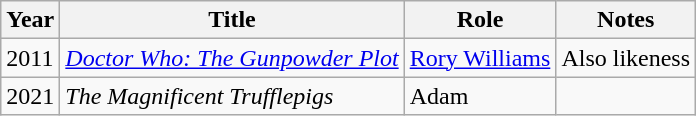<table class="wikitable sortable">
<tr>
<th>Year</th>
<th>Title</th>
<th>Role</th>
<th class="unsortable">Notes</th>
</tr>
<tr>
<td>2011</td>
<td><em><a href='#'>Doctor Who: The Gunpowder Plot</a></em></td>
<td><a href='#'>Rory Williams</a></td>
<td>Also likeness</td>
</tr>
<tr>
<td>2021</td>
<td><em>The Magnificent Trufflepigs</em></td>
<td>Adam</td>
<td></td>
</tr>
</table>
